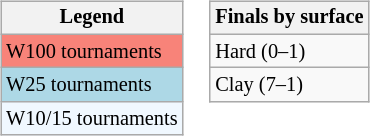<table>
<tr valign=top>
<td><br><table class=wikitable style="font-size:85%">
<tr>
<th>Legend</th>
</tr>
<tr style="background:#f88379;">
<td>W100 tournaments</td>
</tr>
<tr style="background:lightblue;">
<td>W25 tournaments</td>
</tr>
<tr style="background:#f0f8ff;">
<td>W10/15 tournaments</td>
</tr>
</table>
</td>
<td><br><table class=wikitable style="font-size:85%">
<tr>
<th>Finals by surface</th>
</tr>
<tr>
<td>Hard (0–1)</td>
</tr>
<tr>
<td>Clay (7–1)</td>
</tr>
</table>
</td>
</tr>
</table>
